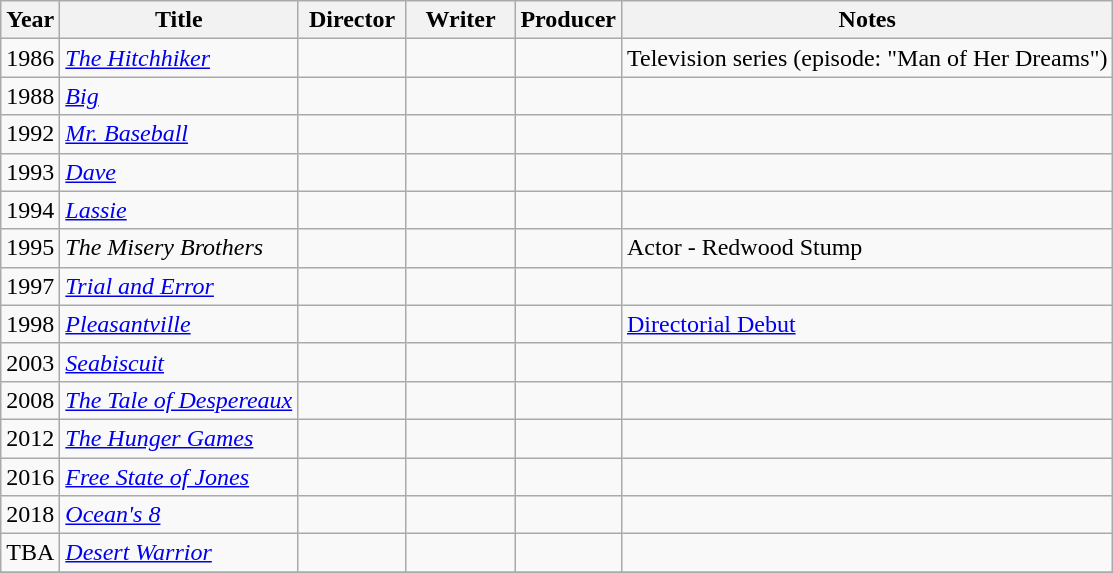<table class="wikitable">
<tr>
<th>Year</th>
<th>Title</th>
<th width=65>Director</th>
<th width=65>Writer</th>
<th>Producer</th>
<th>Notes</th>
</tr>
<tr>
<td>1986</td>
<td><em><a href='#'>The Hitchhiker</a></em></td>
<td></td>
<td></td>
<td></td>
<td>Television series (episode: "Man of Her Dreams")</td>
</tr>
<tr>
<td>1988</td>
<td><em><a href='#'>Big</a></em></td>
<td></td>
<td></td>
<td></td>
<td></td>
</tr>
<tr>
<td>1992</td>
<td><em><a href='#'>Mr. Baseball</a></em></td>
<td></td>
<td></td>
<td></td>
<td></td>
</tr>
<tr>
<td>1993</td>
<td><em><a href='#'>Dave</a></em></td>
<td></td>
<td></td>
<td></td>
<td></td>
</tr>
<tr>
<td>1994</td>
<td><em><a href='#'>Lassie</a></em></td>
<td></td>
<td></td>
<td></td>
<td></td>
</tr>
<tr>
<td>1995</td>
<td><em>The Misery Brothers</em></td>
<td></td>
<td></td>
<td></td>
<td>Actor - Redwood Stump</td>
</tr>
<tr>
<td>1997</td>
<td><em><a href='#'>Trial and Error</a></em></td>
<td></td>
<td></td>
<td></td>
<td></td>
</tr>
<tr>
<td>1998</td>
<td><em><a href='#'>Pleasantville</a></em></td>
<td></td>
<td></td>
<td></td>
<td><a href='#'>Directorial Debut</a></td>
</tr>
<tr>
<td>2003</td>
<td><em><a href='#'>Seabiscuit</a></em></td>
<td></td>
<td></td>
<td></td>
<td></td>
</tr>
<tr>
<td>2008</td>
<td><em><a href='#'>The Tale of Despereaux</a></em></td>
<td></td>
<td></td>
<td></td>
<td></td>
</tr>
<tr>
<td>2012</td>
<td><em><a href='#'>The Hunger Games</a></em></td>
<td></td>
<td></td>
<td></td>
<td></td>
</tr>
<tr>
<td>2016</td>
<td><em><a href='#'>Free State of Jones</a></em></td>
<td></td>
<td></td>
<td></td>
<td></td>
</tr>
<tr>
<td>2018</td>
<td><em><a href='#'>Ocean's 8</a></em></td>
<td></td>
<td></td>
<td></td>
<td></td>
</tr>
<tr>
<td>TBA</td>
<td><em><a href='#'>Desert Warrior</a></em></td>
<td></td>
<td></td>
<td></td>
<td></td>
</tr>
<tr>
</tr>
</table>
